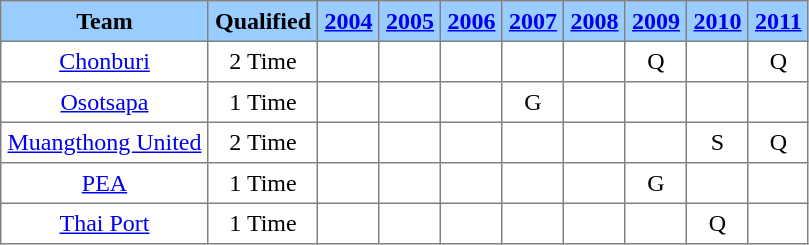<table border="1" cellpadding="4" cellspacing="0" style="text-align:center; border-collapse:collapse;">
<tr style="background:#99CCFF;">
<th>Team</th>
<th>Qualified</th>
<th><a href='#'>2004</a></th>
<th><a href='#'>2005</a></th>
<th><a href='#'>2006</a></th>
<th><a href='#'>2007</a></th>
<th><a href='#'>2008</a></th>
<th><a href='#'>2009</a></th>
<th><a href='#'>2010</a></th>
<th><a href='#'>2011</a></th>
</tr>
<tr style="">
<td><a href='#'>Chonburi</a></td>
<td>2 Time</td>
<td></td>
<td></td>
<td></td>
<td></td>
<td></td>
<td>Q</td>
<td></td>
<td>Q</td>
</tr>
<tr style="">
<td><a href='#'>Osotsapa</a></td>
<td>1 Time</td>
<td></td>
<td></td>
<td></td>
<td>G</td>
<td></td>
<td></td>
<td></td>
<td></td>
</tr>
<tr style="">
<td><a href='#'>Muangthong United</a></td>
<td>2 Time</td>
<td></td>
<td></td>
<td></td>
<td></td>
<td></td>
<td></td>
<td>S</td>
<td>Q</td>
</tr>
<tr style="">
<td><a href='#'>PEA</a></td>
<td>1 Time</td>
<td></td>
<td></td>
<td></td>
<td></td>
<td></td>
<td>G</td>
<td></td>
<td></td>
</tr>
<tr style="">
<td><a href='#'>Thai Port</a></td>
<td>1 Time</td>
<td></td>
<td></td>
<td></td>
<td></td>
<td></td>
<td></td>
<td>Q</td>
<td></td>
</tr>
</table>
